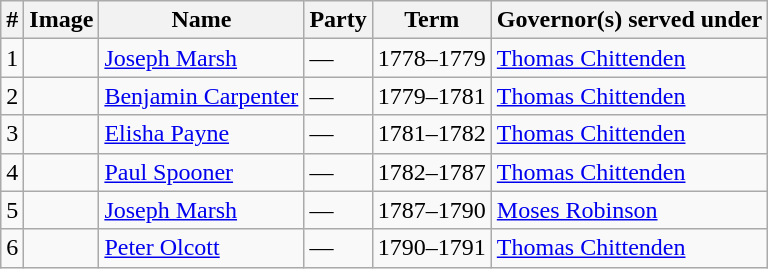<table class="wikitable">
<tr>
<th>#</th>
<th>Image</th>
<th>Name</th>
<th>Party</th>
<th>Term</th>
<th>Governor(s) served under</th>
</tr>
<tr>
<td>1</td>
<td></td>
<td><a href='#'>Joseph Marsh</a></td>
<td>—</td>
<td>1778–1779</td>
<td><a href='#'>Thomas Chittenden</a></td>
</tr>
<tr>
<td>2</td>
<td></td>
<td><a href='#'>Benjamin Carpenter</a></td>
<td>—</td>
<td>1779–1781</td>
<td><a href='#'>Thomas Chittenden</a></td>
</tr>
<tr>
<td>3</td>
<td></td>
<td><a href='#'>Elisha Payne</a></td>
<td>—</td>
<td>1781–1782</td>
<td><a href='#'>Thomas Chittenden</a></td>
</tr>
<tr>
<td>4</td>
<td></td>
<td><a href='#'>Paul Spooner</a></td>
<td>—</td>
<td>1782–1787</td>
<td><a href='#'>Thomas Chittenden</a></td>
</tr>
<tr>
<td>5</td>
<td></td>
<td><a href='#'>Joseph Marsh</a></td>
<td>—</td>
<td>1787–1790</td>
<td><a href='#'>Moses Robinson</a></td>
</tr>
<tr>
<td>6</td>
<td></td>
<td><a href='#'>Peter Olcott</a></td>
<td>—</td>
<td>1790–1791</td>
<td><a href='#'>Thomas Chittenden</a></td>
</tr>
</table>
